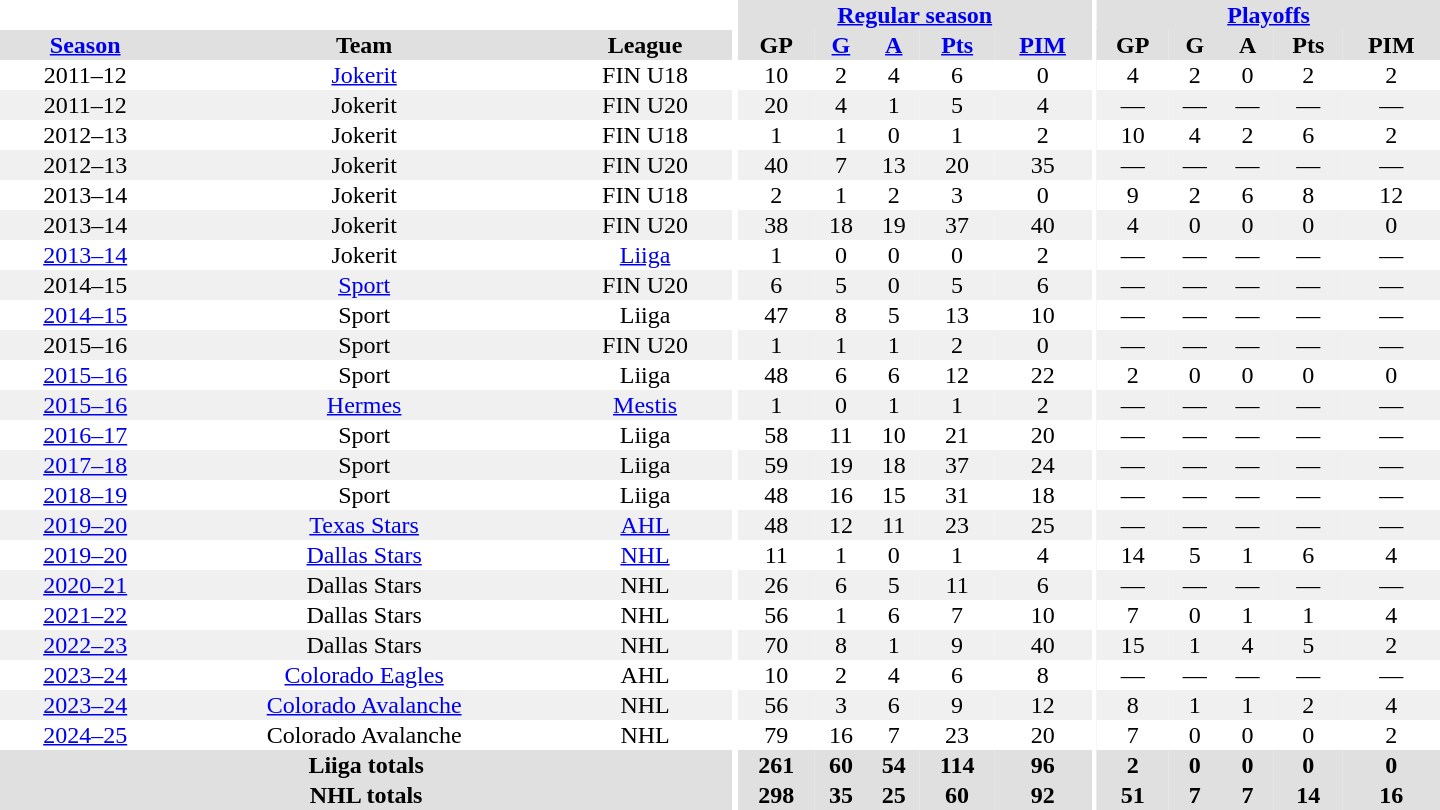<table border="0" cellpadding="1" cellspacing="0" style="text-align:center; width:60em">
<tr bgcolor="#e0e0e0">
<th colspan="3" bgcolor="#ffffff"></th>
<th rowspan="99" bgcolor="#ffffff"></th>
<th colspan="5"><a href='#'>Regular season</a></th>
<th rowspan="99" bgcolor="#ffffff"></th>
<th colspan="5"><a href='#'>Playoffs</a></th>
</tr>
<tr bgcolor="#e0e0e0">
<th><a href='#'>Season</a></th>
<th>Team</th>
<th>League</th>
<th>GP</th>
<th><a href='#'>G</a></th>
<th><a href='#'>A</a></th>
<th><a href='#'>Pts</a></th>
<th><a href='#'>PIM</a></th>
<th>GP</th>
<th>G</th>
<th>A</th>
<th>Pts</th>
<th>PIM</th>
</tr>
<tr>
<td>2011–12</td>
<td><a href='#'>Jokerit</a></td>
<td>FIN U18</td>
<td>10</td>
<td>2</td>
<td>4</td>
<td>6</td>
<td>0</td>
<td>4</td>
<td>2</td>
<td>0</td>
<td>2</td>
<td>2</td>
</tr>
<tr bgcolor="#f0f0f0">
<td>2011–12</td>
<td>Jokerit</td>
<td>FIN U20</td>
<td>20</td>
<td>4</td>
<td>1</td>
<td>5</td>
<td>4</td>
<td>—</td>
<td>—</td>
<td>—</td>
<td>—</td>
<td>—</td>
</tr>
<tr>
<td>2012–13</td>
<td>Jokerit</td>
<td>FIN U18</td>
<td>1</td>
<td>1</td>
<td>0</td>
<td>1</td>
<td>2</td>
<td>10</td>
<td>4</td>
<td>2</td>
<td>6</td>
<td>2</td>
</tr>
<tr bgcolor="#f0f0f0">
<td>2012–13</td>
<td>Jokerit</td>
<td>FIN U20</td>
<td>40</td>
<td>7</td>
<td>13</td>
<td>20</td>
<td>35</td>
<td>—</td>
<td>—</td>
<td>—</td>
<td>—</td>
<td>—</td>
</tr>
<tr>
<td>2013–14</td>
<td>Jokerit</td>
<td>FIN U18</td>
<td>2</td>
<td>1</td>
<td>2</td>
<td>3</td>
<td>0</td>
<td>9</td>
<td>2</td>
<td>6</td>
<td>8</td>
<td>12</td>
</tr>
<tr bgcolor="#f0f0f0">
<td>2013–14</td>
<td>Jokerit</td>
<td>FIN U20</td>
<td>38</td>
<td>18</td>
<td>19</td>
<td>37</td>
<td>40</td>
<td>4</td>
<td>0</td>
<td>0</td>
<td>0</td>
<td>0</td>
</tr>
<tr>
<td><a href='#'>2013–14</a></td>
<td>Jokerit</td>
<td><a href='#'>Liiga</a></td>
<td>1</td>
<td>0</td>
<td>0</td>
<td>0</td>
<td>2</td>
<td>—</td>
<td>—</td>
<td>—</td>
<td>—</td>
<td>—</td>
</tr>
<tr bgcolor="#f0f0f0">
<td>2014–15</td>
<td><a href='#'>Sport</a></td>
<td>FIN U20</td>
<td>6</td>
<td>5</td>
<td>0</td>
<td>5</td>
<td>6</td>
<td>—</td>
<td>—</td>
<td>—</td>
<td>—</td>
<td>—</td>
</tr>
<tr>
<td><a href='#'>2014–15</a></td>
<td>Sport</td>
<td>Liiga</td>
<td>47</td>
<td>8</td>
<td>5</td>
<td>13</td>
<td>10</td>
<td>—</td>
<td>—</td>
<td>—</td>
<td>—</td>
<td>—</td>
</tr>
<tr bgcolor="#f0f0f0">
<td>2015–16</td>
<td>Sport</td>
<td>FIN U20</td>
<td>1</td>
<td>1</td>
<td>1</td>
<td>2</td>
<td>0</td>
<td>—</td>
<td>—</td>
<td>—</td>
<td>—</td>
<td>—</td>
</tr>
<tr>
<td><a href='#'>2015–16</a></td>
<td>Sport</td>
<td>Liiga</td>
<td>48</td>
<td>6</td>
<td>6</td>
<td>12</td>
<td>22</td>
<td>2</td>
<td>0</td>
<td>0</td>
<td>0</td>
<td>0</td>
</tr>
<tr bgcolor="#f0f0f0">
<td><a href='#'>2015–16</a></td>
<td><a href='#'>Hermes</a></td>
<td><a href='#'>Mestis</a></td>
<td>1</td>
<td>0</td>
<td>1</td>
<td>1</td>
<td>2</td>
<td>—</td>
<td>—</td>
<td>—</td>
<td>—</td>
<td>—</td>
</tr>
<tr>
<td><a href='#'>2016–17</a></td>
<td>Sport</td>
<td>Liiga</td>
<td>58</td>
<td>11</td>
<td>10</td>
<td>21</td>
<td>20</td>
<td>—</td>
<td>—</td>
<td>—</td>
<td>—</td>
<td>—</td>
</tr>
<tr bgcolor="#f0f0f0">
<td><a href='#'>2017–18</a></td>
<td>Sport</td>
<td>Liiga</td>
<td>59</td>
<td>19</td>
<td>18</td>
<td>37</td>
<td>24</td>
<td>—</td>
<td>—</td>
<td>—</td>
<td>—</td>
<td>—</td>
</tr>
<tr>
<td><a href='#'>2018–19</a></td>
<td>Sport</td>
<td>Liiga</td>
<td>48</td>
<td>16</td>
<td>15</td>
<td>31</td>
<td>18</td>
<td>—</td>
<td>—</td>
<td>—</td>
<td>—</td>
<td>—</td>
</tr>
<tr bgcolor="#f0f0f0">
<td><a href='#'>2019–20</a></td>
<td><a href='#'>Texas Stars</a></td>
<td><a href='#'>AHL</a></td>
<td>48</td>
<td>12</td>
<td>11</td>
<td>23</td>
<td>25</td>
<td>—</td>
<td>—</td>
<td>—</td>
<td>—</td>
<td>—</td>
</tr>
<tr>
<td><a href='#'>2019–20</a></td>
<td><a href='#'>Dallas Stars</a></td>
<td><a href='#'>NHL</a></td>
<td>11</td>
<td>1</td>
<td>0</td>
<td>1</td>
<td>4</td>
<td>14</td>
<td>5</td>
<td>1</td>
<td>6</td>
<td>4</td>
</tr>
<tr bgcolor="#f0f0f0">
<td><a href='#'>2020–21</a></td>
<td>Dallas Stars</td>
<td>NHL</td>
<td>26</td>
<td>6</td>
<td>5</td>
<td>11</td>
<td>6</td>
<td>—</td>
<td>—</td>
<td>—</td>
<td>—</td>
<td>—</td>
</tr>
<tr>
<td><a href='#'>2021–22</a></td>
<td>Dallas Stars</td>
<td>NHL</td>
<td>56</td>
<td>1</td>
<td>6</td>
<td>7</td>
<td>10</td>
<td>7</td>
<td>0</td>
<td>1</td>
<td>1</td>
<td>4</td>
</tr>
<tr bgcolor="#f0f0f0">
<td><a href='#'>2022–23</a></td>
<td>Dallas Stars</td>
<td>NHL</td>
<td>70</td>
<td>8</td>
<td>1</td>
<td>9</td>
<td>40</td>
<td>15</td>
<td>1</td>
<td>4</td>
<td>5</td>
<td>2</td>
</tr>
<tr>
<td><a href='#'>2023–24</a></td>
<td><a href='#'>Colorado Eagles</a></td>
<td>AHL</td>
<td>10</td>
<td>2</td>
<td>4</td>
<td>6</td>
<td>8</td>
<td>—</td>
<td>—</td>
<td>—</td>
<td>—</td>
<td>—</td>
</tr>
<tr bgcolor="#f0f0f0">
<td><a href='#'>2023–24</a></td>
<td><a href='#'>Colorado Avalanche</a></td>
<td>NHL</td>
<td>56</td>
<td>3</td>
<td>6</td>
<td>9</td>
<td>12</td>
<td>8</td>
<td>1</td>
<td>1</td>
<td>2</td>
<td>4</td>
</tr>
<tr>
<td><a href='#'>2024–25</a></td>
<td>Colorado Avalanche</td>
<td>NHL</td>
<td>79</td>
<td>16</td>
<td>7</td>
<td>23</td>
<td>20</td>
<td>7</td>
<td>0</td>
<td>0</td>
<td>0</td>
<td>2</td>
</tr>
<tr bgcolor="#e0e0e0">
<th colspan="3">Liiga totals</th>
<th>261</th>
<th>60</th>
<th>54</th>
<th>114</th>
<th>96</th>
<th>2</th>
<th>0</th>
<th>0</th>
<th>0</th>
<th>0</th>
</tr>
<tr bgcolor="#e0e0e0">
<th colspan="3">NHL totals</th>
<th>298</th>
<th>35</th>
<th>25</th>
<th>60</th>
<th>92</th>
<th>51</th>
<th>7</th>
<th>7</th>
<th>14</th>
<th>16</th>
</tr>
</table>
